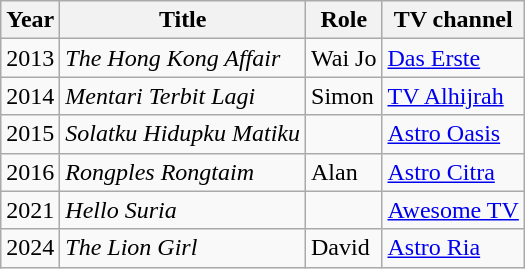<table class="wikitable">
<tr>
<th>Year</th>
<th>Title</th>
<th>Role</th>
<th>TV channel</th>
</tr>
<tr>
<td>2013</td>
<td><em>The Hong Kong Affair</em></td>
<td>Wai Jo</td>
<td><a href='#'>Das Erste</a></td>
</tr>
<tr>
<td>2014</td>
<td><em>Mentari Terbit Lagi</em></td>
<td>Simon</td>
<td><a href='#'>TV Alhijrah</a></td>
</tr>
<tr>
<td>2015</td>
<td><em>Solatku Hidupku Matiku</em></td>
<td></td>
<td><a href='#'>Astro Oasis</a></td>
</tr>
<tr>
<td>2016</td>
<td><em>Rongples Rongtaim</em></td>
<td>Alan</td>
<td><a href='#'>Astro Citra</a></td>
</tr>
<tr>
<td>2021</td>
<td><em>Hello Suria</em></td>
<td></td>
<td><a href='#'>Awesome TV</a></td>
</tr>
<tr>
<td>2024</td>
<td><em>The Lion Girl</em></td>
<td>David</td>
<td><a href='#'>Astro Ria</a></td>
</tr>
</table>
